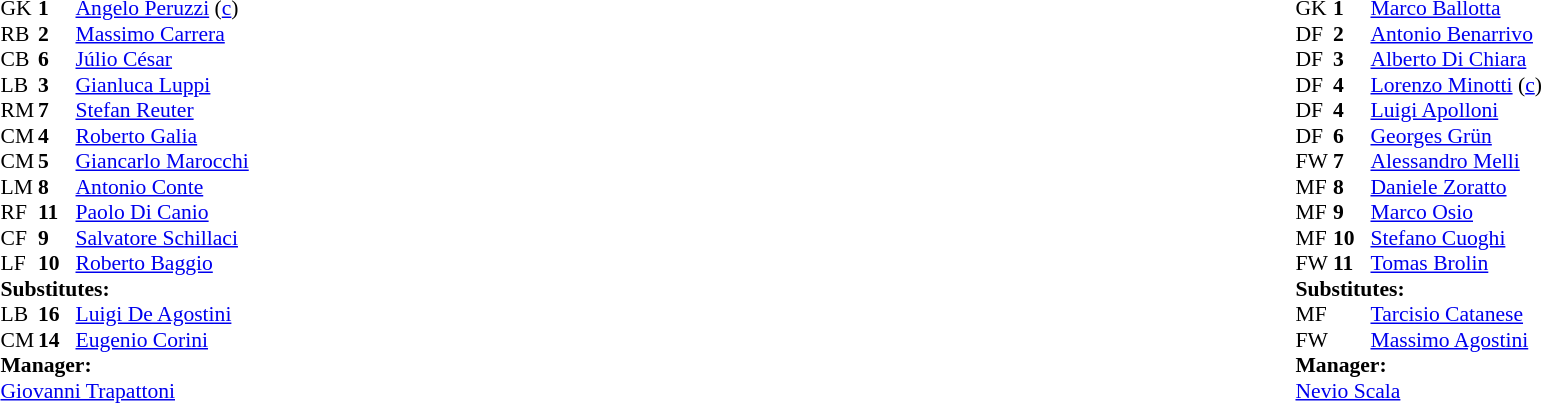<table width="100%">
<tr>
<td valign="top" width="50%"><br><table style="font-size: 90%" cellspacing="0" cellpadding="0">
<tr>
<td colspan="4"></td>
</tr>
<tr>
<th width="25"></th>
<th width="25"></th>
</tr>
<tr>
<td>GK</td>
<td><strong>1</strong></td>
<td> <a href='#'>Angelo Peruzzi</a> (<a href='#'>c</a>)</td>
</tr>
<tr>
<td>RB</td>
<td><strong>2</strong></td>
<td> <a href='#'>Massimo Carrera</a></td>
</tr>
<tr>
<td>CB</td>
<td><strong>6</strong></td>
<td> <a href='#'>Júlio César</a></td>
<td></td>
</tr>
<tr>
<td>LB</td>
<td><strong>3</strong></td>
<td> <a href='#'>Gianluca Luppi</a></td>
</tr>
<tr>
<td>RM</td>
<td><strong>7</strong></td>
<td> <a href='#'>Stefan Reuter</a></td>
</tr>
<tr>
<td>CM</td>
<td><strong>4</strong></td>
<td> <a href='#'>Roberto Galia</a></td>
</tr>
<tr>
<td>CM</td>
<td><strong>5</strong></td>
<td> <a href='#'>Giancarlo Marocchi</a></td>
</tr>
<tr>
<td>LM</td>
<td><strong>8</strong></td>
<td> <a href='#'>Antonio Conte</a></td>
<td></td>
<td></td>
</tr>
<tr>
<td>RF</td>
<td><strong>11</strong></td>
<td> <a href='#'>Paolo Di Canio</a></td>
</tr>
<tr>
<td>CF</td>
<td><strong>9</strong></td>
<td> <a href='#'>Salvatore Schillaci</a></td>
<td></td>
<td></td>
</tr>
<tr>
<td>LF</td>
<td><strong>10</strong></td>
<td> <a href='#'>Roberto Baggio</a></td>
</tr>
<tr>
<td colspan=4><strong>Substitutes:</strong></td>
</tr>
<tr>
<td>LB</td>
<td><strong>16 </strong></td>
<td> <a href='#'>Luigi De Agostini</a></td>
<td></td>
<td></td>
</tr>
<tr>
<td>CM</td>
<td><strong>14 </strong></td>
<td>  <a href='#'>Eugenio Corini</a></td>
<td></td>
<td></td>
</tr>
<tr>
<td colspan=4><strong>Manager:</strong></td>
</tr>
<tr>
<td colspan="4"> <a href='#'>Giovanni Trapattoni</a></td>
</tr>
</table>
</td>
<td valign="top"></td>
<td valign="top" width="50%"><br><table style="font-size: 90%" cellspacing="0" cellpadding="0" align=center>
<tr>
<td colspan="4"></td>
</tr>
<tr>
<th width="25"></th>
<th width="25"></th>
</tr>
<tr>
<td>GK</td>
<td><strong>1</strong></td>
<td> <a href='#'>Marco Ballotta</a></td>
</tr>
<tr>
<td>DF</td>
<td><strong>2</strong></td>
<td> <a href='#'>Antonio Benarrivo</a></td>
</tr>
<tr>
<td>DF</td>
<td><strong>3</strong></td>
<td> <a href='#'>Alberto Di Chiara</a></td>
</tr>
<tr>
<td>DF</td>
<td><strong>4</strong></td>
<td> <a href='#'>Lorenzo Minotti</a> (<a href='#'>c</a>)</td>
</tr>
<tr>
<td>DF</td>
<td><strong>4</strong></td>
<td> <a href='#'>Luigi Apolloni</a></td>
</tr>
<tr>
<td>DF</td>
<td><strong>6</strong></td>
<td> <a href='#'>Georges Grün</a></td>
</tr>
<tr>
<td>FW</td>
<td><strong>7</strong></td>
<td> <a href='#'>Alessandro Melli</a></td>
<td></td>
<td></td>
</tr>
<tr>
<td>MF</td>
<td><strong>8</strong></td>
<td> <a href='#'>Daniele Zoratto</a></td>
<td></td>
<td></td>
</tr>
<tr>
<td>MF</td>
<td><strong>9</strong></td>
<td> <a href='#'>Marco Osio</a></td>
</tr>
<tr>
<td>MF</td>
<td><strong>10</strong></td>
<td> <a href='#'>Stefano Cuoghi</a></td>
</tr>
<tr>
<td>FW</td>
<td><strong>11</strong></td>
<td> <a href='#'>Tomas Brolin</a></td>
</tr>
<tr>
<td colspan=4><strong>Substitutes:</strong></td>
</tr>
<tr>
<td>MF</td>
<td><strong> </strong></td>
<td> <a href='#'>Tarcisio Catanese</a></td>
<td></td>
<td></td>
</tr>
<tr>
<td>FW</td>
<td><strong> </strong></td>
<td> <a href='#'>Massimo Agostini</a></td>
<td></td>
<td></td>
</tr>
<tr>
<td colspan=4><strong>Manager:</strong></td>
</tr>
<tr>
<td colspan="4"> <a href='#'>Nevio Scala</a></td>
</tr>
<tr>
</tr>
</table>
</td>
</tr>
</table>
